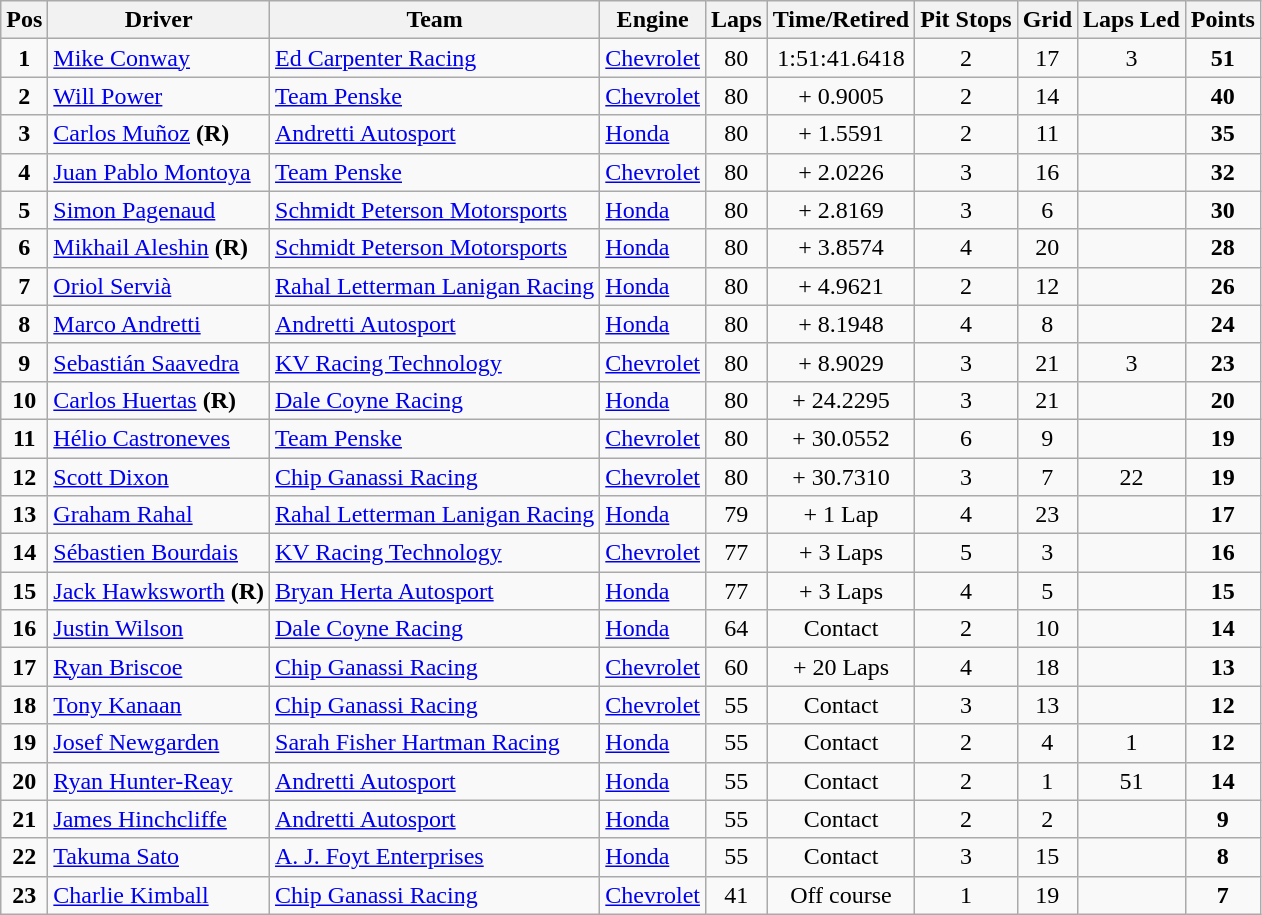<table class="wikitable" "style=font-size=95%">
<tr>
<th>Pos</th>
<th>Driver</th>
<th>Team</th>
<th>Engine</th>
<th>Laps</th>
<th>Time/Retired</th>
<th>Pit Stops</th>
<th>Grid</th>
<th>Laps Led</th>
<th>Points</th>
</tr>
<tr>
<td align="center"><strong>1</strong></td>
<td> <a href='#'>Mike Conway</a></td>
<td><a href='#'>Ed Carpenter Racing</a></td>
<td><a href='#'>Chevrolet</a></td>
<td align="center">80</td>
<td align="center">1:51:41.6418</td>
<td align="center">2</td>
<td align="center">17</td>
<td align="center">3</td>
<td align="center"><strong>51</strong></td>
</tr>
<tr>
<td align="center"><strong>2</strong></td>
<td> <a href='#'>Will Power</a></td>
<td><a href='#'>Team Penske</a></td>
<td><a href='#'>Chevrolet</a></td>
<td align="center">80</td>
<td align="center">+ 0.9005</td>
<td align="center">2</td>
<td align="center">14</td>
<td align="center"></td>
<td align="center"><strong>40</strong></td>
</tr>
<tr>
<td align="center"><strong>3</strong></td>
<td> <a href='#'>Carlos Muñoz</a> <strong>(R)</strong></td>
<td><a href='#'>Andretti Autosport</a></td>
<td><a href='#'>Honda</a></td>
<td align="center">80</td>
<td align="center">+ 1.5591</td>
<td align="center">2</td>
<td align="center">11</td>
<td align="center"></td>
<td align="center"><strong>35</strong></td>
</tr>
<tr>
<td align="center"><strong>4</strong></td>
<td> <a href='#'>Juan Pablo Montoya</a></td>
<td><a href='#'>Team Penske</a></td>
<td><a href='#'>Chevrolet</a></td>
<td align="center">80</td>
<td align="center">+ 2.0226</td>
<td align="center">3</td>
<td align="center">16</td>
<td align="center"></td>
<td align="center"><strong>32</strong></td>
</tr>
<tr>
<td align="center"><strong>5</strong></td>
<td> <a href='#'>Simon Pagenaud</a></td>
<td><a href='#'>Schmidt Peterson Motorsports</a></td>
<td><a href='#'>Honda</a></td>
<td align="center">80</td>
<td align="center">+ 2.8169</td>
<td align="center">3</td>
<td align="center">6</td>
<td align="center"></td>
<td align="center"><strong>30</strong></td>
</tr>
<tr>
<td align="center"><strong>6</strong></td>
<td> <a href='#'>Mikhail Aleshin</a> <strong>(R)</strong></td>
<td><a href='#'>Schmidt Peterson Motorsports</a></td>
<td><a href='#'>Honda</a></td>
<td align="center">80</td>
<td align="center">+ 3.8574</td>
<td align="center">4</td>
<td align="center">20</td>
<td align="center"></td>
<td align="center"><strong>28</strong></td>
</tr>
<tr>
<td align="center"><strong>7</strong></td>
<td> <a href='#'>Oriol Servià</a></td>
<td><a href='#'>Rahal Letterman Lanigan Racing</a></td>
<td><a href='#'>Honda</a></td>
<td align="center">80</td>
<td align="center">+ 4.9621</td>
<td align="center">2</td>
<td align="center">12</td>
<td align="center"></td>
<td align="center"><strong>26</strong></td>
</tr>
<tr>
<td align="center"><strong>8</strong></td>
<td> <a href='#'>Marco Andretti</a></td>
<td><a href='#'>Andretti Autosport</a></td>
<td><a href='#'>Honda</a></td>
<td align="center">80</td>
<td align="center">+ 8.1948</td>
<td align="center">4</td>
<td align="center">8</td>
<td align="center"></td>
<td align="center"><strong>24</strong></td>
</tr>
<tr>
<td align="center"><strong>9</strong></td>
<td> <a href='#'>Sebastián Saavedra</a></td>
<td><a href='#'>KV Racing Technology</a></td>
<td><a href='#'>Chevrolet</a></td>
<td align="center">80</td>
<td align="center">+ 8.9029</td>
<td align="center">3</td>
<td align="center">21</td>
<td align="center">3</td>
<td align="center"><strong>23</strong></td>
</tr>
<tr>
<td align="center"><strong>10</strong></td>
<td> <a href='#'>Carlos Huertas</a> <strong>(R)</strong></td>
<td><a href='#'>Dale Coyne Racing</a></td>
<td><a href='#'>Honda</a></td>
<td align="center">80</td>
<td align="center">+ 24.2295</td>
<td align="center">3</td>
<td align="center">21</td>
<td align="center"></td>
<td align="center"><strong>20</strong></td>
</tr>
<tr>
<td align="center"><strong>11</strong></td>
<td> <a href='#'>Hélio Castroneves</a></td>
<td><a href='#'>Team Penske</a></td>
<td><a href='#'>Chevrolet</a></td>
<td align="center">80</td>
<td align="center">+ 30.0552</td>
<td align="center">6</td>
<td align="center">9</td>
<td align="center"></td>
<td align="center"><strong>19</strong></td>
</tr>
<tr>
<td align="center"><strong>12</strong></td>
<td> <a href='#'>Scott Dixon</a></td>
<td><a href='#'>Chip Ganassi Racing</a></td>
<td><a href='#'>Chevrolet</a></td>
<td align="center">80</td>
<td align="center">+ 30.7310</td>
<td align="center">3</td>
<td align="center">7</td>
<td align="center">22</td>
<td align="center"><strong>19</strong></td>
</tr>
<tr>
<td align="center"><strong>13</strong></td>
<td> <a href='#'>Graham Rahal</a></td>
<td><a href='#'>Rahal Letterman Lanigan Racing</a></td>
<td><a href='#'>Honda</a></td>
<td align="center">79</td>
<td align="center">+ 1 Lap</td>
<td align="center">4</td>
<td align="center">23</td>
<td align="center"></td>
<td align="center"><strong>17</strong></td>
</tr>
<tr>
<td align="center"><strong>14</strong></td>
<td> <a href='#'>Sébastien Bourdais</a></td>
<td><a href='#'>KV Racing Technology</a></td>
<td><a href='#'>Chevrolet</a></td>
<td align="center">77</td>
<td align="center">+ 3 Laps</td>
<td align="center">5</td>
<td align="center">3</td>
<td align="center"></td>
<td align="center"><strong>16</strong></td>
</tr>
<tr>
<td align="center"><strong>15</strong></td>
<td> <a href='#'>Jack Hawksworth</a> <strong>(R)</strong></td>
<td><a href='#'>Bryan Herta Autosport</a></td>
<td><a href='#'>Honda</a></td>
<td align="center">77</td>
<td align="center">+ 3 Laps</td>
<td align="center">4</td>
<td align="center">5</td>
<td align="center"></td>
<td align="center"><strong>15</strong></td>
</tr>
<tr>
<td align="center"><strong>16</strong></td>
<td> <a href='#'>Justin Wilson</a></td>
<td><a href='#'>Dale Coyne Racing</a></td>
<td><a href='#'>Honda</a></td>
<td align="center">64</td>
<td align="center">Contact</td>
<td align="center">2</td>
<td align="center">10</td>
<td align="center"></td>
<td align="center"><strong>14</strong></td>
</tr>
<tr>
<td align="center"><strong>17</strong></td>
<td> <a href='#'>Ryan Briscoe</a></td>
<td><a href='#'>Chip Ganassi Racing</a></td>
<td><a href='#'>Chevrolet</a></td>
<td align="center">60</td>
<td align="center">+ 20 Laps</td>
<td align="center">4</td>
<td align="center">18</td>
<td align="center"></td>
<td align="center"><strong>13</strong></td>
</tr>
<tr>
<td align="center"><strong>18</strong></td>
<td> <a href='#'>Tony Kanaan</a></td>
<td><a href='#'>Chip Ganassi Racing</a></td>
<td><a href='#'>Chevrolet</a></td>
<td align="center">55</td>
<td align="center">Contact</td>
<td align="center">3</td>
<td align="center">13</td>
<td align="center"></td>
<td align="center"><strong>12</strong></td>
</tr>
<tr>
<td align="center"><strong>19</strong></td>
<td> <a href='#'>Josef Newgarden</a></td>
<td><a href='#'>Sarah Fisher Hartman Racing</a></td>
<td><a href='#'>Honda</a></td>
<td align="center">55</td>
<td align="center">Contact</td>
<td align="center">2</td>
<td align="center">4</td>
<td align="center">1</td>
<td align="center"><strong>12</strong></td>
</tr>
<tr>
<td align="center"><strong>20</strong></td>
<td> <a href='#'>Ryan Hunter-Reay</a></td>
<td><a href='#'>Andretti Autosport</a></td>
<td><a href='#'>Honda</a></td>
<td align="center">55</td>
<td align="center">Contact</td>
<td align="center">2</td>
<td align="center">1</td>
<td align="center">51</td>
<td align="center"><strong>14</strong></td>
</tr>
<tr>
<td align="center"><strong>21</strong></td>
<td> <a href='#'>James Hinchcliffe</a></td>
<td><a href='#'>Andretti Autosport</a></td>
<td><a href='#'>Honda</a></td>
<td align="center">55</td>
<td align="center">Contact</td>
<td align="center">2</td>
<td align="center">2</td>
<td align="center"></td>
<td align="center"><strong>9</strong></td>
</tr>
<tr>
<td align="center"><strong>22</strong></td>
<td> <a href='#'>Takuma Sato</a></td>
<td><a href='#'>A. J. Foyt Enterprises</a></td>
<td><a href='#'>Honda</a></td>
<td align="center">55</td>
<td align="center">Contact</td>
<td align="center">3</td>
<td align="center">15</td>
<td align="center"></td>
<td align="center"><strong>8</strong></td>
</tr>
<tr>
<td align="center"><strong>23</strong></td>
<td> <a href='#'>Charlie Kimball</a></td>
<td><a href='#'>Chip Ganassi Racing</a></td>
<td><a href='#'>Chevrolet</a></td>
<td align="center">41</td>
<td align="center">Off course</td>
<td align="center">1</td>
<td align="center">19</td>
<td align="center"></td>
<td align="center"><strong>7</strong></td>
</tr>
</table>
